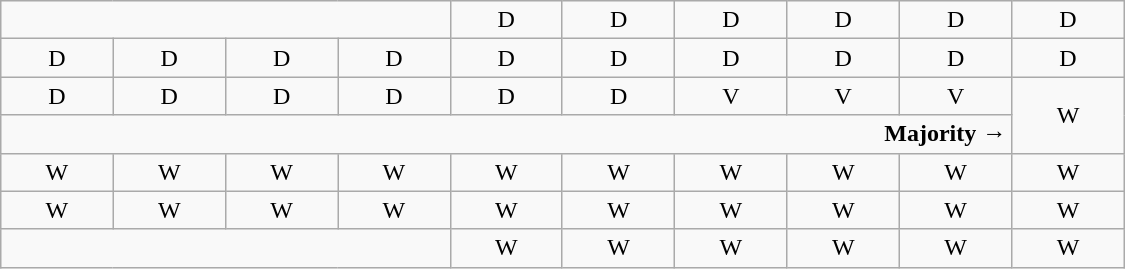<table class="wikitable" style="text-align:center" width=750px>
<tr>
<td colspan=4> </td>
<td>D</td>
<td>D</td>
<td>D</td>
<td>D</td>
<td>D</td>
<td>D</td>
</tr>
<tr>
<td width=50px >D</td>
<td width=50px >D</td>
<td width=50px >D</td>
<td width=50px >D</td>
<td width=50px >D</td>
<td width=50px >D</td>
<td width=50px >D</td>
<td width=50px >D</td>
<td width=50px >D</td>
<td width=50px >D</td>
</tr>
<tr>
<td>D<br></td>
<td>D<br></td>
<td>D<br></td>
<td>D<br></td>
<td>D<br></td>
<td>D<br></td>
<td>V<br></td>
<td>V</td>
<td>V</td>
<td rowspan=2 >W<br></td>
</tr>
<tr>
<td colspan=9 align=right><strong>Majority →</strong></td>
</tr>
<tr>
<td>W<br></td>
<td>W<br></td>
<td>W<br></td>
<td>W<br></td>
<td>W<br></td>
<td>W<br></td>
<td>W<br></td>
<td>W<br></td>
<td>W<br></td>
<td>W<br></td>
</tr>
<tr>
<td>W</td>
<td>W</td>
<td>W</td>
<td>W</td>
<td>W</td>
<td>W</td>
<td>W</td>
<td>W</td>
<td>W</td>
<td>W</td>
</tr>
<tr>
<td colspan=4> </td>
<td>W</td>
<td>W</td>
<td>W</td>
<td>W</td>
<td>W</td>
<td>W</td>
</tr>
</table>
